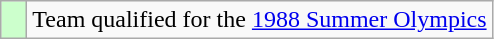<table class="wikitable" style="text-align: left;">
<tr>
<td width=10px bgcolor=#ccffcc></td>
<td>Team qualified for the <a href='#'>1988 Summer Olympics</a></td>
</tr>
</table>
